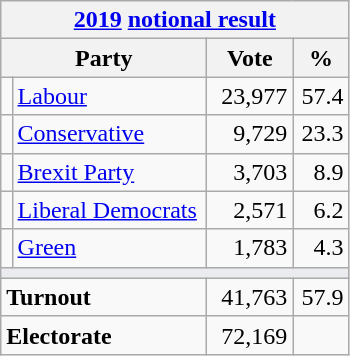<table class="wikitable">
<tr>
<th colspan="4"><a href='#'>2019</a> <a href='#'>notional result</a></th>
</tr>
<tr>
<th bgcolor="#DDDDFF" width="130px" colspan="2">Party</th>
<th bgcolor="#DDDDFF" width="50px">Vote</th>
<th bgcolor="#DDDDFF" width="30px">%</th>
</tr>
<tr>
<td></td>
<td><a href='#'>Labour</a></td>
<td align=right>23,977</td>
<td align=right>57.4</td>
</tr>
<tr>
<td></td>
<td><a href='#'>Conservative</a></td>
<td align=right>9,729</td>
<td align=right>23.3</td>
</tr>
<tr>
<td></td>
<td><a href='#'>Brexit Party</a></td>
<td align=right>3,703</td>
<td align=right>8.9</td>
</tr>
<tr>
<td></td>
<td><a href='#'>Liberal Democrats</a></td>
<td align=right>2,571</td>
<td align=right>6.2</td>
</tr>
<tr>
<td></td>
<td><a href='#'>Green</a></td>
<td align=right>1,783</td>
<td align=right>4.3</td>
</tr>
<tr>
<td colspan="4" bgcolor="#EAECF0"></td>
</tr>
<tr>
<td colspan="2"><strong>Turnout</strong></td>
<td align=right>41,763</td>
<td align=right>57.9</td>
</tr>
<tr>
<td colspan="2"><strong>Electorate</strong></td>
<td align=right>72,169</td>
</tr>
</table>
